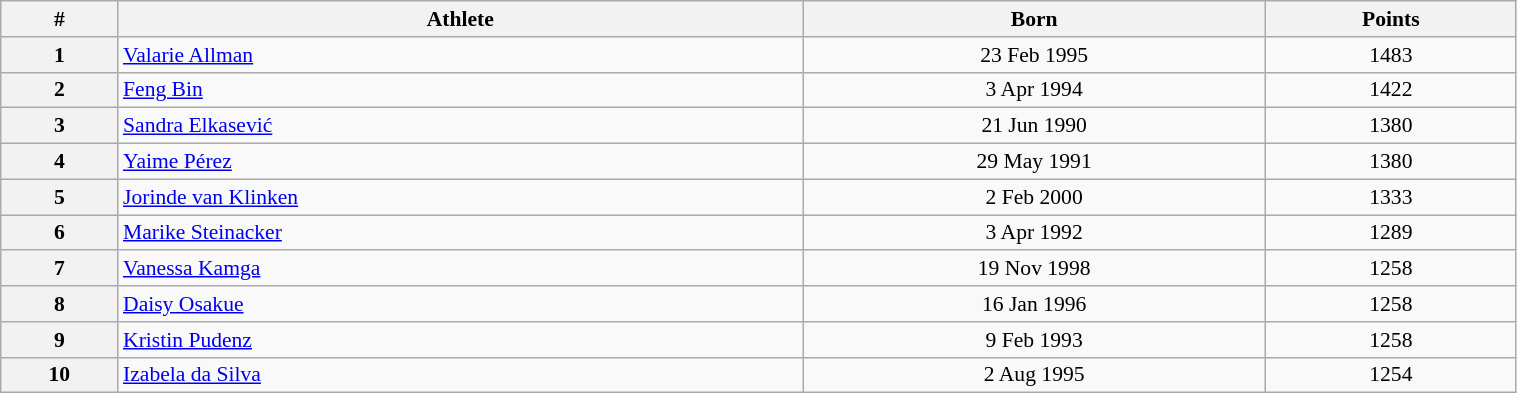<table class="wikitable" width=80% style="font-size:90%; text-align:center;">
<tr>
<th>#</th>
<th>Athlete</th>
<th>Born</th>
<th>Points</th>
</tr>
<tr>
<th>1</th>
<td align=left> <a href='#'>Valarie Allman</a></td>
<td>23 Feb 1995</td>
<td>1483</td>
</tr>
<tr>
<th>2</th>
<td align=left> <a href='#'>Feng Bin</a></td>
<td>3 Apr 1994</td>
<td>1422</td>
</tr>
<tr>
<th>3</th>
<td align=left> <a href='#'>Sandra Elkasević</a></td>
<td>21 Jun 1990</td>
<td>1380</td>
</tr>
<tr>
<th>4</th>
<td align=left> <a href='#'>Yaime Pérez</a></td>
<td>29 May 1991</td>
<td>1380</td>
</tr>
<tr>
<th>5</th>
<td align=left> <a href='#'>Jorinde van Klinken</a></td>
<td>2 Feb 2000</td>
<td>1333</td>
</tr>
<tr>
<th>6</th>
<td align=left> <a href='#'>Marike Steinacker</a></td>
<td>3 Apr 1992</td>
<td>1289</td>
</tr>
<tr>
<th>7</th>
<td align=left> <a href='#'>Vanessa Kamga</a></td>
<td>19 Nov 1998</td>
<td>1258</td>
</tr>
<tr>
<th>8</th>
<td align=left> <a href='#'>Daisy Osakue</a></td>
<td>16 Jan 1996</td>
<td>1258</td>
</tr>
<tr>
<th>9</th>
<td align=left> <a href='#'>Kristin Pudenz</a></td>
<td>9 Feb 1993</td>
<td>1258</td>
</tr>
<tr>
<th>10</th>
<td align=left> <a href='#'>Izabela da Silva</a></td>
<td>2 Aug 1995</td>
<td>1254</td>
</tr>
</table>
